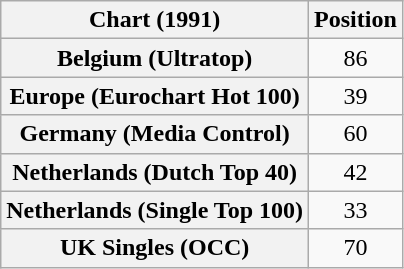<table class="wikitable sortable plainrowheaders" style="text-align:center">
<tr>
<th>Chart (1991)</th>
<th>Position</th>
</tr>
<tr>
<th scope="row">Belgium (Ultratop)</th>
<td>86</td>
</tr>
<tr>
<th scope="row">Europe (Eurochart Hot 100)</th>
<td>39</td>
</tr>
<tr>
<th scope="row">Germany (Media Control)</th>
<td>60</td>
</tr>
<tr>
<th scope="row">Netherlands (Dutch Top 40)</th>
<td>42</td>
</tr>
<tr>
<th scope="row">Netherlands (Single Top 100)</th>
<td>33</td>
</tr>
<tr>
<th scope="row">UK Singles (OCC)</th>
<td>70</td>
</tr>
</table>
